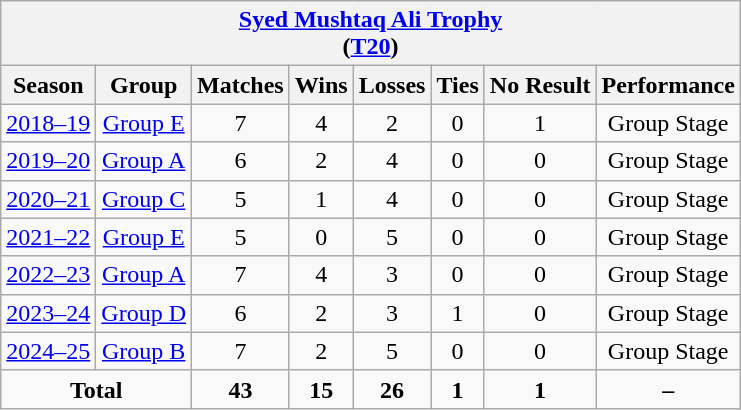<table class="wikitable sortable" style="text-align:center">
<tr>
<th colspan="8"><a href='#'>Syed Mushtaq Ali Trophy</a><br>(<a href='#'>T20</a>)</th>
</tr>
<tr>
<th>Season</th>
<th>Group</th>
<th>Matches</th>
<th>Wins</th>
<th>Losses</th>
<th>Ties</th>
<th>No Result</th>
<th>Performance</th>
</tr>
<tr>
<td><a href='#'>2018–19</a></td>
<td><a href='#'>Group E</a></td>
<td>7</td>
<td>4</td>
<td>2</td>
<td>0</td>
<td>1</td>
<td>Group Stage</td>
</tr>
<tr>
<td><a href='#'>2019–20</a></td>
<td><a href='#'>Group A</a></td>
<td>6</td>
<td>2</td>
<td>4</td>
<td>0</td>
<td>0</td>
<td>Group Stage</td>
</tr>
<tr>
<td><a href='#'>2020–21</a></td>
<td><a href='#'>Group C</a></td>
<td>5</td>
<td>1</td>
<td>4</td>
<td>0</td>
<td>0</td>
<td>Group Stage</td>
</tr>
<tr>
<td><a href='#'>2021–22</a></td>
<td><a href='#'>Group E</a></td>
<td>5</td>
<td>0</td>
<td>5</td>
<td>0</td>
<td>0</td>
<td>Group Stage</td>
</tr>
<tr>
<td><a href='#'>2022–23</a></td>
<td><a href='#'>Group A</a></td>
<td>7</td>
<td>4</td>
<td>3</td>
<td>0</td>
<td>0</td>
<td>Group Stage</td>
</tr>
<tr>
<td><a href='#'>2023–24</a></td>
<td><a href='#'>Group D</a></td>
<td>6</td>
<td>2</td>
<td>3</td>
<td>1</td>
<td>0</td>
<td>Group Stage</td>
</tr>
<tr>
<td><a href='#'>2024–25</a></td>
<td><a href='#'>Group B</a></td>
<td>7</td>
<td>2</td>
<td>5</td>
<td>0</td>
<td>0</td>
<td>Group Stage</td>
</tr>
<tr>
<td colspan="2"><strong>Total</strong></td>
<td><strong>43</strong></td>
<td><strong>15</strong></td>
<td><strong>26</strong></td>
<td><strong>1</strong></td>
<td><strong>1</strong></td>
<td><strong>–</strong></td>
</tr>
</table>
